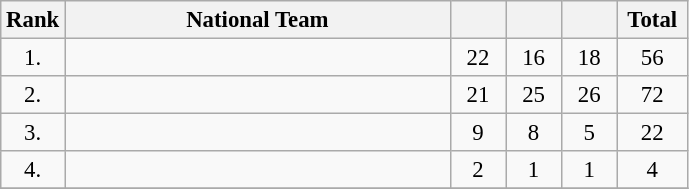<table class="wikitable" style="font-size: 95%; text-align:center;">
<tr>
<th width=30px>Rank</th>
<th width=250px>National Team</th>
<th width=30px ></th>
<th width=30px ></th>
<th width=30px ></th>
<th width=40px>Total</th>
</tr>
<tr>
<td>1.</td>
<td align=left></td>
<td>22</td>
<td>16</td>
<td>18</td>
<td>56</td>
</tr>
<tr>
<td>2.</td>
<td align=left></td>
<td>21</td>
<td>25</td>
<td>26</td>
<td>72</td>
</tr>
<tr>
<td>3.</td>
<td align=left></td>
<td>9</td>
<td>8</td>
<td>5</td>
<td>22</td>
</tr>
<tr>
<td>4.</td>
<td align=left></td>
<td>2</td>
<td>1</td>
<td>1</td>
<td>4</td>
</tr>
<tr>
</tr>
</table>
